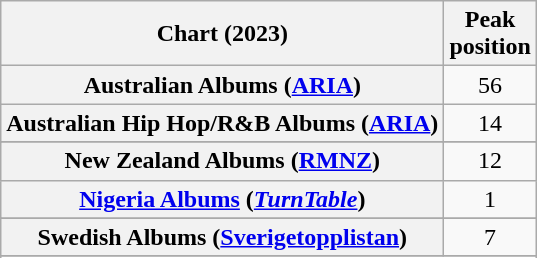<table class="wikitable sortable plainrowheaders" style="text-align:center">
<tr>
<th scope="col">Chart (2023)</th>
<th scope="col">Peak<br>position</th>
</tr>
<tr>
<th scope="row">Australian Albums (<a href='#'>ARIA</a>)</th>
<td>56</td>
</tr>
<tr>
<th scope="row">Australian Hip Hop/R&B Albums (<a href='#'>ARIA</a>)</th>
<td>14</td>
</tr>
<tr>
</tr>
<tr>
</tr>
<tr>
</tr>
<tr>
</tr>
<tr>
</tr>
<tr>
</tr>
<tr>
</tr>
<tr>
</tr>
<tr>
</tr>
<tr>
<th scope="row">New Zealand Albums (<a href='#'>RMNZ</a>)</th>
<td>12</td>
</tr>
<tr>
<th scope="row"><a href='#'>Nigeria Albums</a> (<a href='#'><em>TurnTable</em></a>)</th>
<td>1</td>
</tr>
<tr>
</tr>
<tr>
<th scope="row">Swedish Albums (<a href='#'>Sverigetopplistan</a>)</th>
<td>7</td>
</tr>
<tr>
</tr>
<tr>
</tr>
<tr>
</tr>
<tr>
</tr>
<tr>
</tr>
</table>
